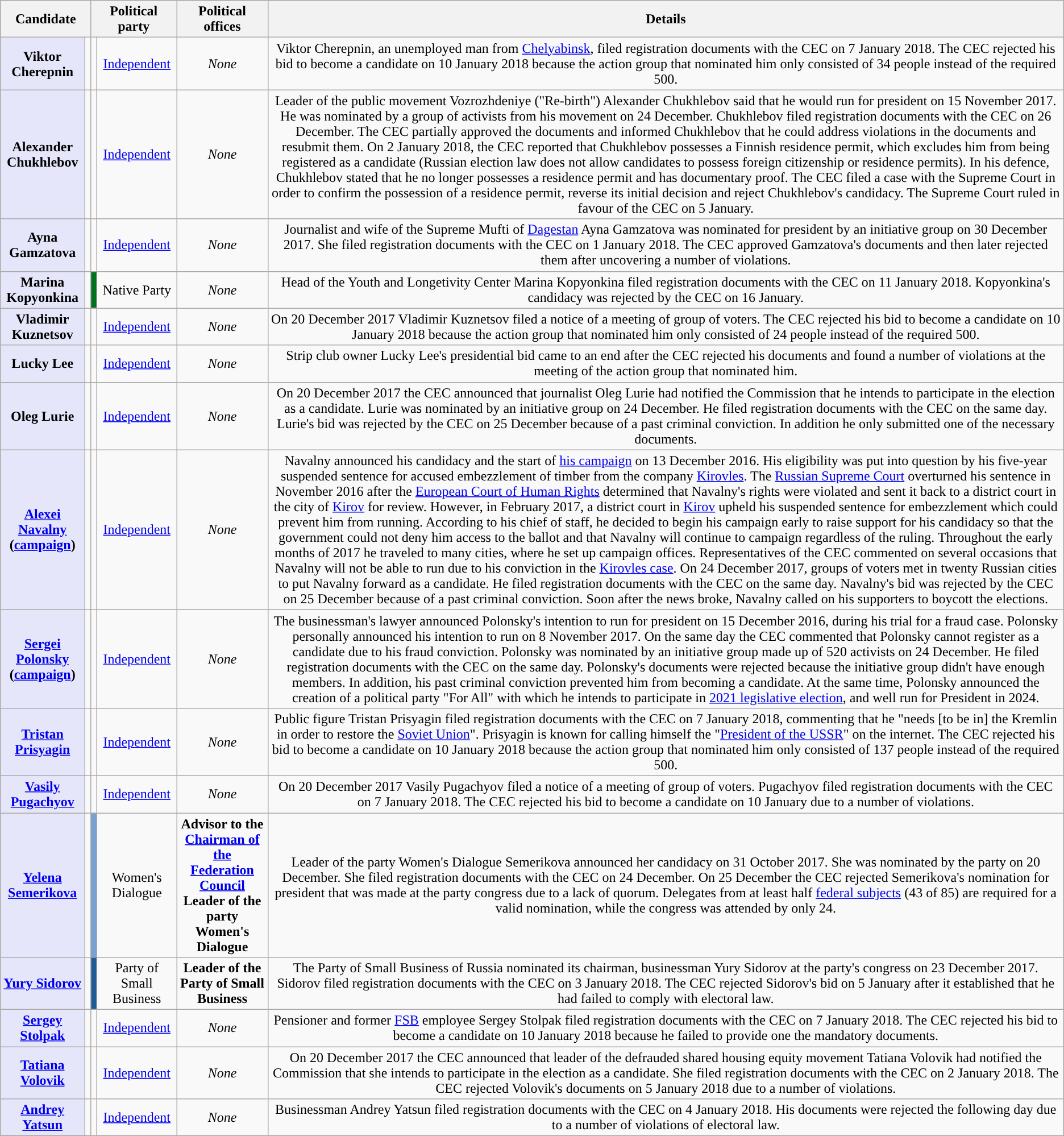<table class="wikitable sortable" style="text-align:center">
<tr>
<th colspan=2>Candidate</th>
<th colspan=2>Political party</th>
<th>Political offices</th>
<th class="unsortable">Details</th>
</tr>
<tr>
<td style="background:lavender;"><strong>Viktor Cherepnin</strong></td>
<td></td>
<td style="background-color:"></td>
<td><a href='#'>Independent</a></td>
<td><em>None</em></td>
<td>Viktor Cherepnin, an unemployed man from <a href='#'>Chelyabinsk</a>, filed registration documents with the CEC on 7 January 2018. The CEC rejected his bid to become a candidate on 10 January 2018 because the action group that nominated him only consisted of 34 people instead of the required 500.</td>
</tr>
<tr>
<td style="background:lavender;"><strong>Alexander Chukhlebov</strong></td>
<td></td>
<td style="background-color:"></td>
<td><a href='#'>Independent</a></td>
<td><em>None</em></td>
<td>Leader of the public movement Vozrozhdeniye ("Re-birth") Alexander Chukhlebov said that he would run for president on 15 November 2017. He was nominated by a group of activists from his movement on 24 December. Chukhlebov filed registration documents with the CEC on 26 December. The CEC partially approved the documents and informed Chukhlebov that he could address violations in the documents and resubmit them. On 2 January 2018, the CEC reported that Chukhlebov possesses a Finnish residence permit, which excludes him from being registered as a candidate (Russian election law does not allow candidates to possess foreign citizenship or residence permits). In his defence, Chukhlebov stated that he no longer possesses a residence permit and has documentary proof. The CEC filed a case with the Supreme Court in order to confirm the possession of a residence permit, reverse its initial decision and reject Chukhlebov's candidacy. The Supreme Court ruled in favour of the CEC on 5 January.</td>
</tr>
<tr>
<td style="background:lavender;"><strong>Ayna Gamzatova</strong></td>
<td></td>
<td style="background-color:"></td>
<td><a href='#'>Independent</a></td>
<td><em>None</em></td>
<td>Journalist and wife of the Supreme Mufti of <a href='#'>Dagestan</a> Ayna Gamzatova was nominated for president by an initiative group on 30 December 2017. She filed registration documents with the CEC on 1 January 2018. The CEC approved Gamzatova's documents and then later rejected them after uncovering a number of violations.</td>
</tr>
<tr>
<td style="background:lavender;"><strong>Marina Kopyonkina</strong></td>
<td></td>
<td style="background-color:#00711d;"></td>
<td>Native Party</td>
<td><em>None</em></td>
<td>Head of the Youth and Longetivity Center Marina Kopyonkina filed registration documents with the CEC on 11 January 2018. Kopyonkina's candidacy was rejected by the CEC on 16 January.</td>
</tr>
<tr>
<td style="background:lavender;"><strong>Vladimir Kuznetsov</strong></td>
<td></td>
<td style="background-color:"></td>
<td><a href='#'>Independent</a></td>
<td><em>None</em></td>
<td>On 20 December 2017 Vladimir Kuznetsov filed a notice of a meeting of group of voters. The CEC rejected his bid to become a candidate on 10 January 2018 because the action group that nominated him only consisted of 24 people instead of the required 500.</td>
</tr>
<tr>
<td style="background:lavender;"><strong>Lucky Lee</strong></td>
<td></td>
<td style="background-color:"></td>
<td><a href='#'>Independent</a></td>
<td><em>None</em></td>
<td>Strip club owner Lucky Lee's presidential bid came to an end after the CEC rejected his documents and found a number of violations at the meeting of the action group that nominated him.</td>
</tr>
<tr>
<td style="background:lavender;"><strong>Oleg Lurie</strong></td>
<td></td>
<td style="background-color:"></td>
<td><a href='#'>Independent</a></td>
<td><em>None</em></td>
<td>On 20 December 2017 the CEC announced that journalist Oleg Lurie had notified the Commission that he intends to participate in the election as a candidate. Lurie was nominated by an initiative group on 24 December. He filed registration documents with the CEC on the same day. Lurie's bid was rejected by the CEC on 25 December because of a past criminal conviction. In addition he only submitted one of the necessary documents.</td>
</tr>
<tr>
<td style="background:lavender;"><strong><a href='#'>Alexei Navalny</a></strong><br><strong>(<a href='#'>campaign</a>)</strong></td>
<td></td>
<td style="background-color:"></td>
<td><a href='#'>Independent</a></td>
<td><em>None</em></td>
<td>Navalny announced his candidacy and the start of <a href='#'>his campaign</a> on 13 December 2016. His eligibility was put into question by his five-year suspended sentence for accused embezzlement of timber from the company <a href='#'>Kirovles</a>. The <a href='#'>Russian Supreme Court</a> overturned his sentence in November 2016 after the <a href='#'>European Court of Human Rights</a> determined that Navalny's rights were violated and sent it back to a district court in the city of <a href='#'>Kirov</a> for review. However, in February 2017, a district court in <a href='#'>Kirov</a> upheld his suspended sentence for embezzlement which could prevent him from running. According to his chief of staff, he decided to begin his campaign early to raise support for his candidacy so that the government could not deny him access to the ballot and that Navalny will continue to campaign regardless of the ruling. Throughout the early months of 2017 he traveled to many cities, where he set up campaign offices. Representatives of the CEC commented on several occasions that Navalny will not be able to run due to his conviction in the <a href='#'>Kirovles case</a>. On 24 December 2017, groups of voters met in twenty Russian cities to put Navalny forward as a candidate. He filed registration documents with the CEC on the same day. Navalny's bid was rejected by the CEC on 25 December because of a past criminal conviction. Soon after the news broke, Navalny called on his supporters to boycott the elections.</td>
</tr>
<tr>
<td style="background:lavender;"><strong><a href='#'>Sergei Polonsky</a></strong><br><strong>(<a href='#'>campaign</a>)</strong></td>
<td></td>
<td style="background-color:"></td>
<td><a href='#'>Independent</a></td>
<td><em>None</em></td>
<td>The businessman's lawyer announced Polonsky's intention to run for president on 15 December 2016, during his trial for a fraud case. Polonsky personally announced his intention to run on 8 November 2017. On the same day the CEC commented that Polonsky cannot register as a candidate due to his fraud conviction. Polonsky was nominated by an initiative group made up of 520 activists on 24 December. He filed registration documents with the CEC on the same day. Polonsky's documents were rejected because the initiative group didn't have enough members. In addition, his past criminal conviction prevented him from becoming a candidate. At the same time, Polonsky announced the creation of a political party "For All" with which he intends to participate in <a href='#'>2021 legislative election</a>, and well run for President in 2024.</td>
</tr>
<tr>
<td style="background:lavender;"><strong><a href='#'>Tristan Prisyagin</a></strong></td>
<td></td>
<td style="background-color:"></td>
<td><a href='#'>Independent</a></td>
<td><em>None</em></td>
<td>Public figure Tristan Prisyagin filed registration documents with the CEC on 7 January 2018, commenting that he "needs [to be in] the Kremlin in order to restore the <a href='#'>Soviet Union</a>". Prisyagin is known for calling himself the "<a href='#'>President of the USSR</a>" on the internet. The CEC rejected his bid to become a candidate on 10 January 2018 because the action group that nominated him only consisted of 137 people instead of the required 500.</td>
</tr>
<tr>
<td style="background:lavender;"><strong><a href='#'>Vasily Pugachyov</a></strong></td>
<td></td>
<td style="background-color:"></td>
<td><a href='#'>Independent</a></td>
<td><em>None</em></td>
<td>On 20 December 2017 Vasily Pugachyov filed a notice of a meeting of group of voters. Pugachyov filed registration documents with the CEC on 7 January 2018. The CEC rejected his bid to become a candidate on 10 January due to a number of violations.</td>
</tr>
<tr>
<td style="background:lavender;"><strong><a href='#'>Yelena Semerikova</a></strong></td>
<td></td>
<td style="background-color:#78a1d0;"></td>
<td>Women's Dialogue</td>
<td><strong>Advisor to the <a href='#'>Chairman of the Federation Council</a><br>Leader of the party Women's Dialogue</strong></td>
<td>Leader of the party Women's Dialogue Semerikova announced her candidacy on 31 October 2017. She was nominated by the party on 20 December. She filed registration documents with the CEC on 24 December. On 25 December the CEC rejected Semerikova's nomination for  president that was made at the party congress due to a lack of quorum. Delegates from at least half <a href='#'>federal subjects</a> (43 of 85) are required for a valid nomination, while the congress was attended by only 24.</td>
</tr>
<tr>
<td style="background:lavender;"><strong><a href='#'>Yury Sidorov</a></strong></td>
<td></td>
<td style="background-color:#1e5a96;"></td>
<td>Party of Small Business</td>
<td><strong>Leader of the Party of Small Business</strong></td>
<td>The Party of Small Business of Russia nominated its chairman, businessman Yury Sidorov at the party's congress on 23 December 2017. Sidorov filed registration documents with the CEC on 3 January 2018. The CEC rejected Sidorov's bid on 5 January after it established that he had failed to comply with electoral law.</td>
</tr>
<tr>
<td style="background:lavender;"><strong><a href='#'>Sergey Stolpak</a></strong></td>
<td></td>
<td style="background-color:"></td>
<td><a href='#'>Independent</a></td>
<td><em>None</em></td>
<td>Pensioner and former <a href='#'>FSB</a> employee Sergey Stolpak filed registration documents with the CEC on 7 January 2018. The CEC rejected his bid to become a candidate on 10 January 2018 because he failed to provide one the mandatory documents.</td>
</tr>
<tr>
<td style="background:lavender;"><strong><a href='#'>Tatiana Volovik</a></strong></td>
<td></td>
<td style="background-color:"></td>
<td><a href='#'>Independent</a></td>
<td><em>None</em></td>
<td>On 20 December 2017 the CEC announced that leader of the defrauded shared housing equity movement Tatiana Volovik had notified the Commission that she intends to participate in the election as a candidate. She filed registration documents with the CEC on 2 January 2018. The CEC rejected Volovik's documents on 5 January 2018 due to a number of violations.</td>
</tr>
<tr>
<td style="background:lavender;"><strong><a href='#'>Andrey Yatsun</a></strong></td>
<td></td>
<td style="background-color:"></td>
<td><a href='#'>Independent</a></td>
<td><em>None</em></td>
<td>Businessman Andrey Yatsun filed registration documents with the CEC on 4 January 2018. His documents were rejected the following day due to a number of violations of electoral law.</td>
</tr>
</table>
